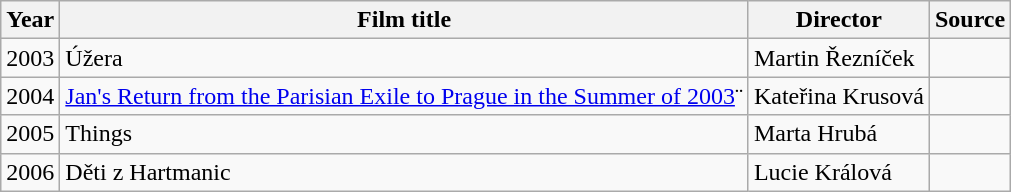<table class="wikitable sortable">
<tr>
<th>Year</th>
<th>Film title</th>
<th>Director</th>
<th>Source</th>
</tr>
<tr>
<td>2003</td>
<td>Úžera</td>
<td>Martin Řezníček</td>
<td></td>
</tr>
<tr>
<td>2004</td>
<td><a href='#'>Jan's Return from the Parisian Exile to Prague in the Summer of 2003</a>¨</td>
<td>Kateřina Krusová</td>
<td></td>
</tr>
<tr>
<td>2005</td>
<td>Things</td>
<td>Marta Hrubá</td>
<td></td>
</tr>
<tr>
<td>2006</td>
<td>Děti z Hartmanic</td>
<td>Lucie Králová</td>
<td></td>
</tr>
</table>
